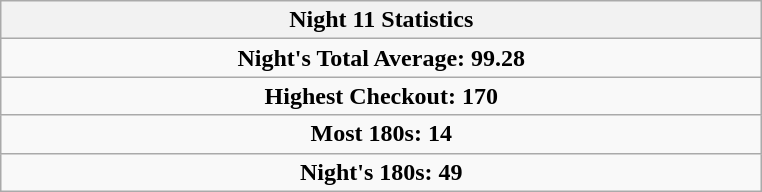<table class=wikitable style="text-align:center">
<tr>
<th width=500>Night 11 Statistics</th>
</tr>
<tr align=center>
<td colspan="3"><strong>Night's Total Average: 99.28</strong></td>
</tr>
<tr align=center>
<td colspan="3"><strong>Highest Checkout:</strong>  <strong>170</strong></td>
</tr>
<tr align=center>
<td colspan="3"><strong>Most 180s:</strong>  <strong>14</strong></td>
</tr>
<tr align=center>
<td colspan="3"><strong>Night's 180s: 49</strong></td>
</tr>
</table>
